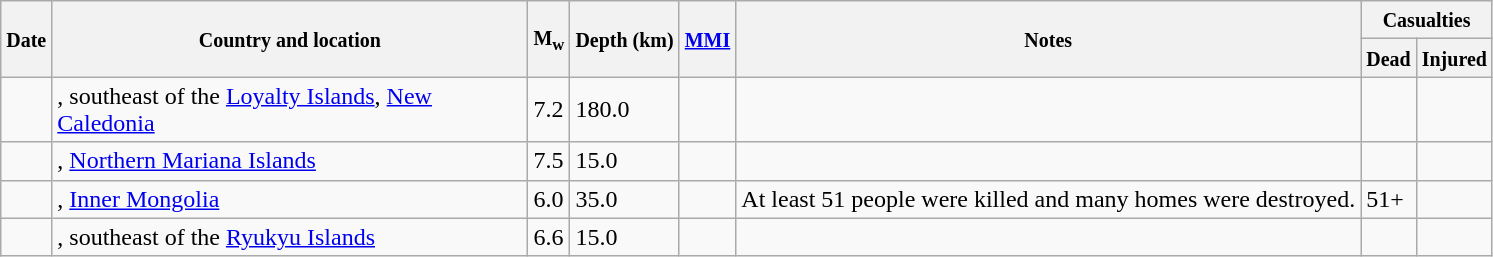<table class="wikitable sortable sort-under" style="border:1px black; margin-left:1em;">
<tr>
<th rowspan="2"><small>Date</small></th>
<th rowspan="2" style="width: 310px"><small>Country and location</small></th>
<th rowspan="2"><small>M<sub>w</sub></small></th>
<th rowspan="2"><small>Depth (km)</small></th>
<th rowspan="2"><small><a href='#'>MMI</a></small></th>
<th rowspan="2" class="unsortable"><small>Notes</small></th>
<th colspan="2"><small>Casualties</small></th>
</tr>
<tr>
<th><small>Dead</small></th>
<th><small>Injured</small></th>
</tr>
<tr>
<td></td>
<td>, southeast of the <a href='#'>Loyalty Islands</a>, <a href='#'>New Caledonia</a></td>
<td>7.2</td>
<td>180.0</td>
<td></td>
<td></td>
<td></td>
<td></td>
</tr>
<tr>
<td></td>
<td>, <a href='#'>Northern Mariana Islands</a></td>
<td>7.5</td>
<td>15.0</td>
<td></td>
<td></td>
<td></td>
<td></td>
</tr>
<tr>
<td></td>
<td>, <a href='#'>Inner Mongolia</a></td>
<td>6.0</td>
<td>35.0</td>
<td></td>
<td>At least 51 people were killed and many homes were destroyed.</td>
<td>51+</td>
<td></td>
</tr>
<tr>
<td></td>
<td>, southeast of the <a href='#'>Ryukyu Islands</a></td>
<td>6.6</td>
<td>15.0</td>
<td></td>
<td></td>
<td></td>
<td></td>
</tr>
</table>
